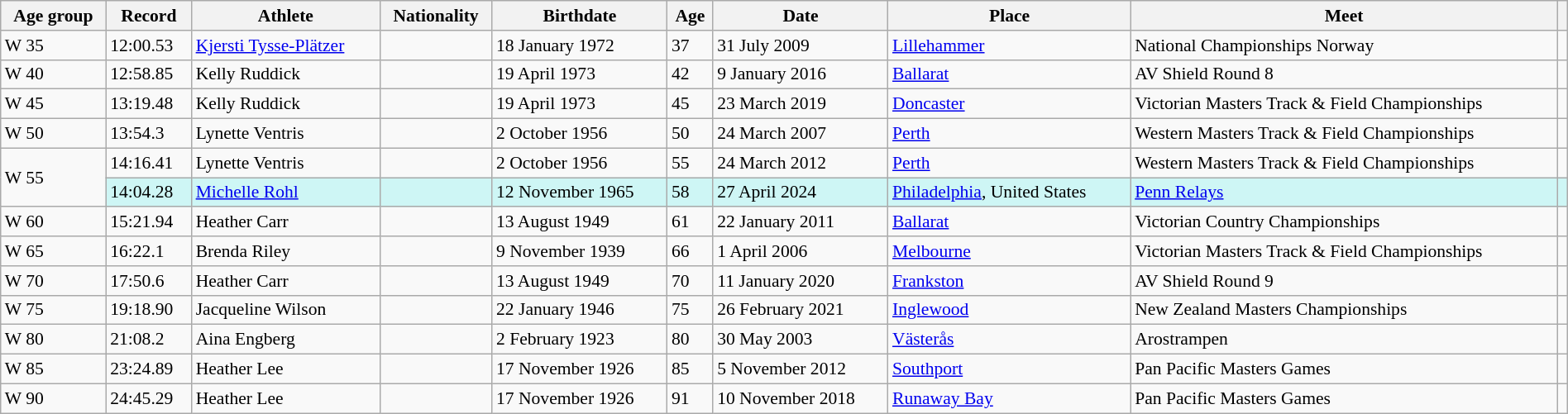<table class="wikitable" style="font-size:90%; width: 100%;">
<tr>
<th>Age group</th>
<th>Record</th>
<th>Athlete</th>
<th>Nationality</th>
<th>Birthdate</th>
<th>Age</th>
<th>Date</th>
<th>Place</th>
<th>Meet</th>
<th></th>
</tr>
<tr>
<td>W 35</td>
<td>12:00.53</td>
<td><a href='#'>Kjersti Tysse-Plätzer</a></td>
<td></td>
<td>18 January 1972</td>
<td>37</td>
<td>31 July 2009</td>
<td><a href='#'>Lillehammer</a> </td>
<td>National Championships Norway</td>
<td></td>
</tr>
<tr>
<td>W 40</td>
<td>12:58.85</td>
<td>Kelly Ruddick</td>
<td></td>
<td>19 April 1973</td>
<td>42</td>
<td>9 January 2016</td>
<td><a href='#'>Ballarat</a> </td>
<td>AV Shield Round 8</td>
<td></td>
</tr>
<tr>
<td>W 45</td>
<td>13:19.48</td>
<td>Kelly Ruddick</td>
<td></td>
<td>19 April 1973</td>
<td>45</td>
<td>23 March 2019</td>
<td><a href='#'>Doncaster</a> </td>
<td>Victorian Masters Track & Field Championships</td>
<td></td>
</tr>
<tr>
<td>W 50</td>
<td>13:54.3 </td>
<td>Lynette Ventris</td>
<td></td>
<td>2 October 1956</td>
<td>50</td>
<td>24 March 2007</td>
<td><a href='#'>Perth</a> </td>
<td>Western Masters Track & Field Championships</td>
<td></td>
</tr>
<tr>
<td rowspan=2>W 55</td>
<td>14:16.41</td>
<td>Lynette Ventris</td>
<td></td>
<td>2 October 1956</td>
<td>55</td>
<td>24 March 2012</td>
<td><a href='#'>Perth</a> </td>
<td>Western Masters Track & Field Championships</td>
<td></td>
</tr>
<tr style="background:#cef6f5;">
<td>14:04.28</td>
<td><a href='#'>Michelle Rohl</a></td>
<td></td>
<td>12 November 1965</td>
<td>58</td>
<td>27 April 2024</td>
<td><a href='#'>Philadelphia</a>, United States</td>
<td><a href='#'>Penn Relays</a></td>
<td></td>
</tr>
<tr>
<td>W 60</td>
<td>15:21.94</td>
<td>Heather Carr</td>
<td></td>
<td>13 August 1949</td>
<td>61</td>
<td>22 January 2011</td>
<td><a href='#'>Ballarat</a> </td>
<td>Victorian Country Championships</td>
<td></td>
</tr>
<tr>
<td>W 65</td>
<td>16:22.1 </td>
<td>Brenda Riley</td>
<td></td>
<td>9 November 1939</td>
<td>66</td>
<td>1 April 2006</td>
<td><a href='#'>Melbourne</a> </td>
<td>Victorian Masters Track & Field Championships</td>
<td></td>
</tr>
<tr>
<td>W 70</td>
<td>17:50.6 </td>
<td>Heather Carr</td>
<td></td>
<td>13 August 1949</td>
<td>70</td>
<td>11 January 2020</td>
<td><a href='#'>Frankston</a> </td>
<td>AV Shield Round 9</td>
<td></td>
</tr>
<tr>
<td>W 75</td>
<td>19:18.90</td>
<td>Jacqueline Wilson</td>
<td></td>
<td>22 January 1946</td>
<td>75</td>
<td>26 February 2021</td>
<td><a href='#'>Inglewood</a> </td>
<td>New Zealand Masters Championships</td>
<td></td>
</tr>
<tr>
<td>W 80</td>
<td>21:08.2 </td>
<td>Aina Engberg</td>
<td></td>
<td>2 February 1923</td>
<td>80</td>
<td>30 May 2003</td>
<td><a href='#'>Västerås</a> </td>
<td>Arostrampen</td>
<td></td>
</tr>
<tr>
<td>W 85</td>
<td>23:24.89</td>
<td>Heather Lee</td>
<td></td>
<td>17 November 1926</td>
<td>85</td>
<td>5 November 2012</td>
<td><a href='#'>Southport</a> </td>
<td>Pan Pacific Masters Games</td>
<td></td>
</tr>
<tr>
<td>W 90</td>
<td>24:45.29</td>
<td>Heather Lee</td>
<td></td>
<td>17 November 1926</td>
<td>91</td>
<td>10 November 2018</td>
<td><a href='#'>Runaway Bay</a> </td>
<td>Pan Pacific Masters Games</td>
<td></td>
</tr>
</table>
